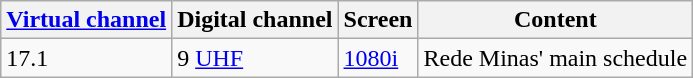<table class = wikitable>
<tr>
<th><a href='#'>Virtual channel</a></th>
<th>Digital channel</th>
<th>Screen</th>
<th>Content</th>
</tr>
<tr>
<td>17.1</td>
<td>9 <a href='#'>UHF</a></td>
<td><a href='#'>1080i</a></td>
<td>Rede Minas' main schedule</td>
</tr>
</table>
